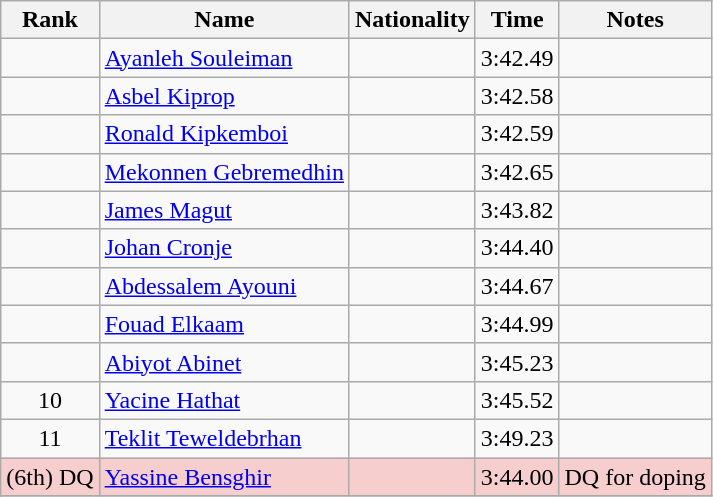<table class="wikitable sortable" style="text-align:center">
<tr>
<th>Rank</th>
<th>Name</th>
<th>Nationality</th>
<th>Time</th>
<th>Notes</th>
</tr>
<tr>
<td></td>
<td align=left><a href='#'>Ayanleh Souleiman</a></td>
<td align=left></td>
<td>3:42.49</td>
<td></td>
</tr>
<tr>
<td></td>
<td align=left><a href='#'>Asbel Kiprop</a></td>
<td align=left></td>
<td>3:42.58</td>
<td></td>
</tr>
<tr>
<td></td>
<td align=left><a href='#'>Ronald Kipkemboi</a></td>
<td align=left></td>
<td>3:42.59</td>
<td></td>
</tr>
<tr>
<td></td>
<td align=left><a href='#'>Mekonnen Gebremedhin</a></td>
<td align=left></td>
<td>3:42.65</td>
<td></td>
</tr>
<tr>
<td></td>
<td align=left><a href='#'>James Magut</a></td>
<td align=left></td>
<td>3:43.82</td>
<td></td>
</tr>
<tr>
<td></td>
<td align=left><a href='#'>Johan Cronje</a></td>
<td align=left></td>
<td>3:44.40</td>
<td></td>
</tr>
<tr>
<td></td>
<td align=left><a href='#'>Abdessalem Ayouni</a></td>
<td align=left></td>
<td>3:44.67</td>
<td></td>
</tr>
<tr>
<td></td>
<td align=left><a href='#'>Fouad Elkaam</a></td>
<td align=left></td>
<td>3:44.99</td>
<td></td>
</tr>
<tr>
<td></td>
<td align=left><a href='#'>Abiyot Abinet</a></td>
<td align=left></td>
<td>3:45.23</td>
<td></td>
</tr>
<tr>
<td>10</td>
<td align=left><a href='#'>Yacine Hathat</a></td>
<td align=left></td>
<td>3:45.52</td>
<td></td>
</tr>
<tr>
<td>11</td>
<td align=left><a href='#'>Teklit Teweldebrhan</a></td>
<td align=left></td>
<td>3:49.23</td>
<td></td>
</tr>
<tr>
<td bgcolor=#F6CECE>(6th) DQ</td>
<td bgcolor=#F6CECE align=left><a href='#'>Yassine Bensghir</a></td>
<td bgcolor=#F6CECE align=left></td>
<td bgcolor=#F6CECE>3:44.00</td>
<td bgcolor=#F6CECE>DQ for doping</td>
</tr>
<tr>
</tr>
</table>
